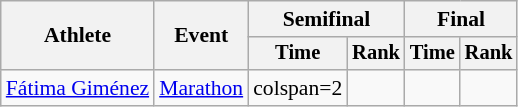<table class=wikitable style=font-size:90%;text-align:center>
<tr>
<th rowspan=2>Athlete</th>
<th rowspan=2>Event</th>
<th colspan=2>Semifinal</th>
<th colspan=2>Final</th>
</tr>
<tr style=font-size:95%>
<th>Time</th>
<th>Rank</th>
<th>Time</th>
<th>Rank</th>
</tr>
<tr>
<td align=left><a href='#'>Fátima Giménez</a></td>
<td align=left><a href='#'>Marathon</a></td>
<td>colspan=2 </td>
<td></td>
<td></td>
</tr>
</table>
